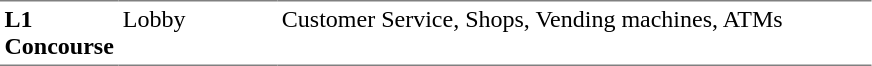<table table border=0 cellspacing=0 cellpadding=3>
<tr>
<td style="border-bottom:solid 1px gray; border-top:solid 1px gray;" valign=top width=50><strong>L1<br>Concourse</strong></td>
<td style="border-bottom:solid 1px gray; border-top:solid 1px gray;" valign=top width=100>Lobby</td>
<td style="border-bottom:solid 1px gray; border-top:solid 1px gray;" valign=top width=390>Customer Service, Shops, Vending machines, ATMs</td>
</tr>
</table>
